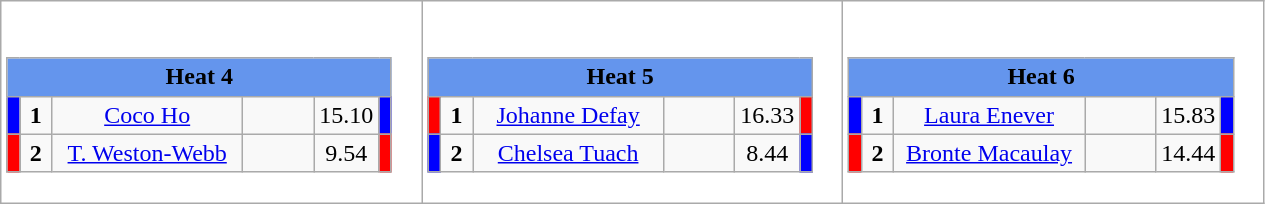<table class="wikitable" style="background:#fff;">
<tr>
<td><div><br><table class="wikitable">
<tr>
<td colspan="6"  style="text-align:center; background:#6495ed;"><strong>Heat 4</strong></td>
</tr>
<tr>
<td style="width:01px; background: #00f;"></td>
<td style="width:14px; text-align:center;"><strong>1</strong></td>
<td style="width:120px; text-align:center;"><a href='#'>Coco Ho</a></td>
<td style="width:40px; text-align:center;"></td>
<td style="width:20px; text-align:center;">15.10</td>
<td style="width:01px; background: #00f;"></td>
</tr>
<tr>
<td style="width:01px; background: #f00;"></td>
<td style="width:14px; text-align:center;"><strong>2</strong></td>
<td style="width:120px; text-align:center;"><a href='#'>T. Weston-Webb</a></td>
<td style="width:40px; text-align:center;"></td>
<td style="width:20px; text-align:center;">9.54</td>
<td style="width:01px; background: #f00;"></td>
</tr>
</table>
</div></td>
<td><div><br><table class="wikitable">
<tr>
<td colspan="6"  style="text-align:center; background:#6495ed;"><strong>Heat 5</strong></td>
</tr>
<tr>
<td style="width:01px; background: #f00;"></td>
<td style="width:14px; text-align:center;"><strong>1</strong></td>
<td style="width:120px; text-align:center;"><a href='#'>Johanne Defay</a></td>
<td style="width:40px; text-align:center;"></td>
<td style="width:20px; text-align:center;">16.33</td>
<td style="width:01px; background: #f00;"></td>
</tr>
<tr>
<td style="width:01px; background: #00f;"></td>
<td style="width:14px; text-align:center;"><strong>2</strong></td>
<td style="width:120px; text-align:center;"><a href='#'>Chelsea Tuach</a></td>
<td style="width:40px; text-align:center;"></td>
<td style="width:20px; text-align:center;">8.44</td>
<td style="width:01px; background: #00f;"></td>
</tr>
</table>
</div></td>
<td><div><br><table class="wikitable">
<tr>
<td colspan="6"  style="text-align:center; background:#6495ed;"><strong>Heat 6</strong></td>
</tr>
<tr>
<td style="width:01px; background: #00f;"></td>
<td style="width:14px; text-align:center;"><strong>1</strong></td>
<td style="width:120px; text-align:center;"><a href='#'>Laura Enever</a></td>
<td style="width:40px; text-align:center;"></td>
<td style="width:20px; text-align:center;">15.83</td>
<td style="width:01px; background: #00f;"></td>
</tr>
<tr>
<td style="width:01px; background: #f00;"></td>
<td style="width:14px; text-align:center;"><strong>2</strong></td>
<td style="width:120px; text-align:center;"><a href='#'>Bronte Macaulay</a></td>
<td style="width:40px; text-align:center;"></td>
<td style="width:20px; text-align:center;">14.44</td>
<td style="width:01px; background: #f00;"></td>
</tr>
</table>
</div></td>
</tr>
</table>
